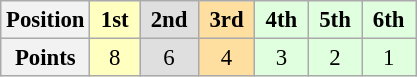<table class="wikitable" style="font-size:95%; text-align:center">
<tr>
<th>Position</th>
<th style="background:#ffffbf;"> 1st </th>
<th style="background:#dfdfdf;"> 2nd </th>
<th style="background:#ffdf9f;"> 3rd </th>
<th style="background:#dfffdf;"> 4th </th>
<th style="background:#dfffdf;"> 5th </th>
<th style="background:#dfffdf;"> 6th </th>
</tr>
<tr>
<th>Points</th>
<td style="background:#ffffbf;">8</td>
<td style="background:#dfdfdf;">6</td>
<td style="background:#ffdf9f;">4</td>
<td style="background:#dfffdf;">3</td>
<td style="background:#dfffdf;">2</td>
<td style="background:#dfffdf;">1</td>
</tr>
</table>
